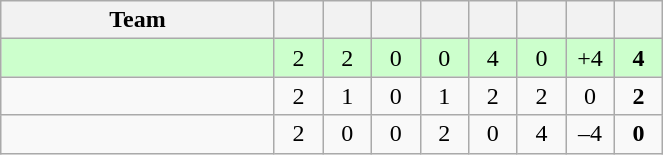<table class="wikitable" style="text-align:center">
<tr>
<th width=175>Team</th>
<th width=25></th>
<th width=25></th>
<th width=25></th>
<th width=25></th>
<th width=25></th>
<th width=25></th>
<th width=25></th>
<th width=25></th>
</tr>
<tr align=center bgcolor=#ccffcc>
<td style="text-align:left;"></td>
<td>2</td>
<td>2</td>
<td>0</td>
<td>0</td>
<td>4</td>
<td>0</td>
<td>+4</td>
<td><strong>4</strong></td>
</tr>
<tr>
<td style="text-align:left;"></td>
<td>2</td>
<td>1</td>
<td>0</td>
<td>1</td>
<td>2</td>
<td>2</td>
<td>0</td>
<td><strong>2</strong></td>
</tr>
<tr>
<td style="text-align:left;"></td>
<td>2</td>
<td>0</td>
<td>0</td>
<td>2</td>
<td>0</td>
<td>4</td>
<td>–4</td>
<td><strong>0</strong></td>
</tr>
</table>
